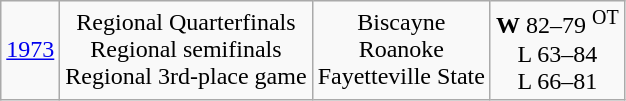<table class="wikitable">
<tr align="center">
<td><a href='#'>1973</a></td>
<td>Regional Quarterfinals<br>Regional semifinals<br>Regional 3rd-place game</td>
<td>Biscayne<br>Roanoke<br>Fayetteville State</td>
<td><strong>W</strong> 82–79 <sup>OT</sup><br>L 63–84<br>L 66–81</td>
</tr>
</table>
